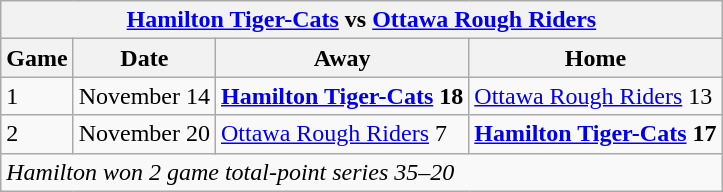<table class="wikitable">
<tr>
<th colspan="4"><a href='#'>Hamilton Tiger-Cats</a> vs <a href='#'>Ottawa Rough Riders</a></th>
</tr>
<tr>
<th>Game</th>
<th>Date</th>
<th>Away</th>
<th>Home</th>
</tr>
<tr>
<td>1</td>
<td>November 14</td>
<td><strong><a href='#'>Hamilton Tiger-Cats</a> 18</strong></td>
<td><a href='#'>Ottawa Rough Riders</a> 13</td>
</tr>
<tr>
<td>2</td>
<td>November 20</td>
<td><a href='#'>Ottawa Rough Riders</a> 7</td>
<td><strong><a href='#'>Hamilton Tiger-Cats</a> 17</strong></td>
</tr>
<tr>
<td colspan="4"><em>Hamilton won 2 game total-point series 35–20</em></td>
</tr>
</table>
